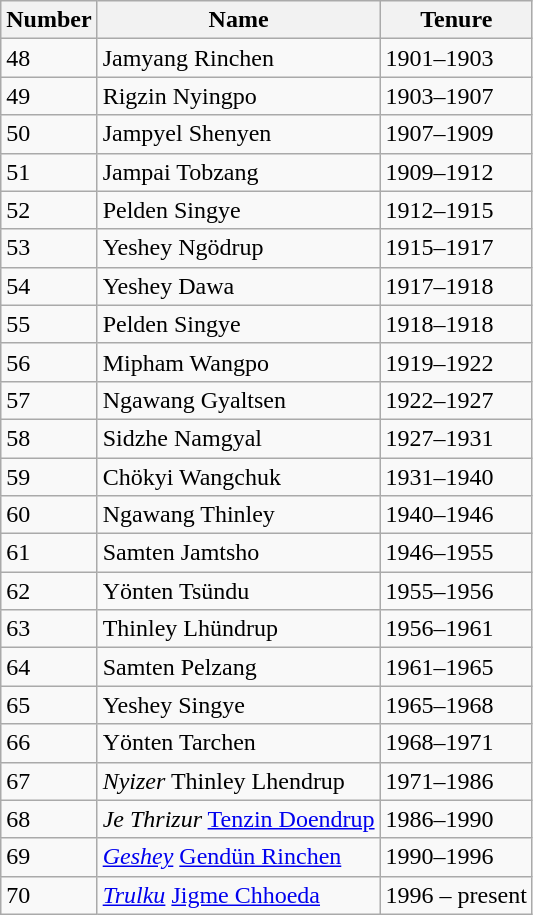<table class="wikitable">
<tr ->
<th>Number</th>
<th>Name</th>
<th>Tenure</th>
</tr>
<tr ->
<td>48</td>
<td>Jamyang Rinchen</td>
<td>1901–1903</td>
</tr>
<tr ->
<td>49</td>
<td>Rigzin Nyingpo</td>
<td>1903–1907</td>
</tr>
<tr ->
<td>50</td>
<td>Jampyel Shenyen</td>
<td>1907–1909</td>
</tr>
<tr ->
<td>51</td>
<td>Jampai Tobzang</td>
<td>1909–1912</td>
</tr>
<tr ->
<td>52</td>
<td>Pelden Singye</td>
<td>1912–1915</td>
</tr>
<tr ->
<td>53</td>
<td>Yeshey Ngödrup</td>
<td>1915–1917</td>
</tr>
<tr ->
<td>54</td>
<td>Yeshey Dawa</td>
<td>1917–1918</td>
</tr>
<tr ->
<td>55</td>
<td>Pelden Singye</td>
<td>1918–1918</td>
</tr>
<tr ->
<td>56</td>
<td>Mipham Wangpo</td>
<td>1919–1922</td>
</tr>
<tr ->
<td>57</td>
<td>Ngawang Gyaltsen</td>
<td>1922–1927</td>
</tr>
<tr ->
<td>58</td>
<td>Sidzhe Namgyal</td>
<td>1927–1931</td>
</tr>
<tr ->
<td>59</td>
<td>Chökyi Wangchuk</td>
<td>1931–1940</td>
</tr>
<tr ->
<td>60</td>
<td>Ngawang Thinley</td>
<td>1940–1946</td>
</tr>
<tr ->
<td>61</td>
<td>Samten Jamtsho</td>
<td>1946–1955</td>
</tr>
<tr ->
<td>62</td>
<td>Yönten Tsündu</td>
<td>1955–1956</td>
</tr>
<tr ->
<td>63</td>
<td>Thinley Lhündrup</td>
<td>1956–1961</td>
</tr>
<tr ->
<td>64</td>
<td>Samten Pelzang</td>
<td>1961–1965</td>
</tr>
<tr ->
<td>65</td>
<td>Yeshey Singye</td>
<td>1965–1968</td>
</tr>
<tr ->
<td>66</td>
<td>Yönten Tarchen</td>
<td>1968–1971</td>
</tr>
<tr ->
<td>67</td>
<td><em>Nyizer</em> Thinley Lhendrup</td>
<td>1971–1986</td>
</tr>
<tr ->
<td>68</td>
<td><em>Je Thrizur</em> <a href='#'>Tenzin Doendrup</a></td>
<td>1986–1990</td>
</tr>
<tr ->
<td>69</td>
<td><em><a href='#'>Geshey</a></em> <a href='#'>Gendün Rinchen</a></td>
<td>1990–1996</td>
</tr>
<tr ->
<td>70</td>
<td><em><a href='#'>Trulku</a></em> <a href='#'>Jigme Chhoeda</a></td>
<td>1996 – present</td>
</tr>
</table>
